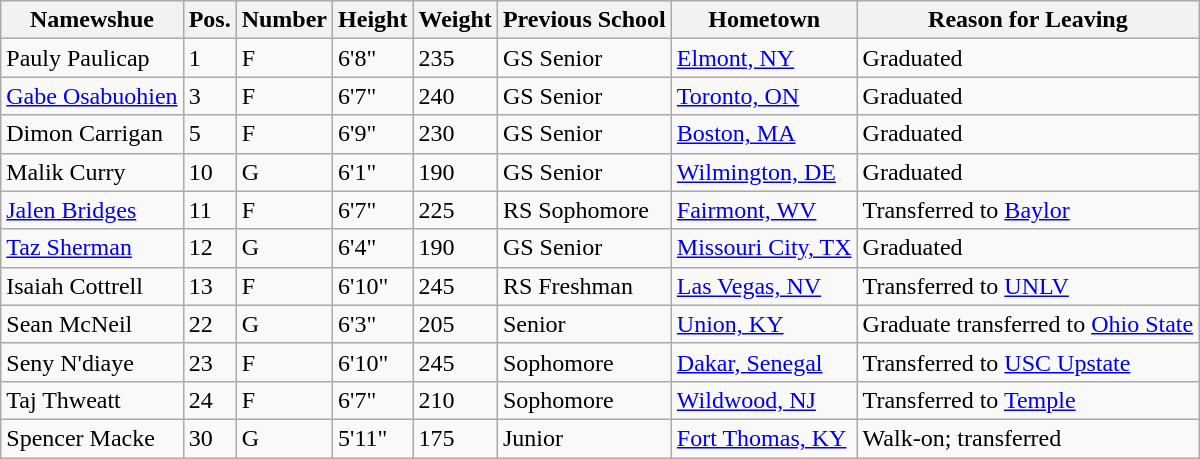<table class="wikitable sortable">
<tr>
<th>Namewshue</th>
<th>Pos.</th>
<th>Number</th>
<th>Height</th>
<th>Weight</th>
<th>Previous School</th>
<th>Hometown</th>
<th>Reason for Leaving</th>
</tr>
<tr>
<td>Pauly Paulicap</td>
<td>1</td>
<td>F</td>
<td>6'8"</td>
<td>235</td>
<td>GS Senior</td>
<td><a href='#'>Elmont, NY</a></td>
<td>Graduated</td>
</tr>
<tr>
<td><a href='#'>Gabe Osabuohien</a></td>
<td>3</td>
<td>F</td>
<td>6'7"</td>
<td>240</td>
<td>GS Senior</td>
<td><a href='#'>Toronto, ON</a></td>
<td>Graduated</td>
</tr>
<tr>
<td>Dimon Carrigan</td>
<td>5</td>
<td>F</td>
<td>6'9"</td>
<td>230</td>
<td>GS Senior</td>
<td><a href='#'>Boston, MA</a></td>
<td>Graduated</td>
</tr>
<tr>
<td>Malik Curry</td>
<td>10</td>
<td>G</td>
<td>6'1"</td>
<td>190</td>
<td>GS Senior</td>
<td><a href='#'>Wilmington, DE</a></td>
<td>Graduated</td>
</tr>
<tr>
<td><a href='#'>Jalen Bridges</a></td>
<td>11</td>
<td>F</td>
<td>6'7"</td>
<td>225</td>
<td>RS Sophomore</td>
<td><a href='#'>Fairmont, WV</a></td>
<td>Transferred to <a href='#'>Baylor</a></td>
</tr>
<tr>
<td><a href='#'>Taz Sherman</a></td>
<td>12</td>
<td>G</td>
<td>6'4"</td>
<td>190</td>
<td>GS Senior</td>
<td><a href='#'>Missouri City, TX</a></td>
<td>Graduated</td>
</tr>
<tr>
<td>Isaiah Cottrell</td>
<td>13</td>
<td>F</td>
<td>6'10"</td>
<td>245</td>
<td>RS Freshman</td>
<td><a href='#'>Las Vegas, NV</a></td>
<td>Transferred to <a href='#'>UNLV</a></td>
</tr>
<tr>
<td>Sean McNeil</td>
<td>22</td>
<td>G</td>
<td>6'3"</td>
<td>205</td>
<td>Senior</td>
<td><a href='#'>Union, KY</a></td>
<td>Graduate transferred to <a href='#'>Ohio State</a></td>
</tr>
<tr>
<td>Seny N'diaye</td>
<td>23</td>
<td>F</td>
<td>6'10"</td>
<td>245</td>
<td>Sophomore</td>
<td><a href='#'>Dakar, Senegal</a></td>
<td>Transferred to <a href='#'>USC Upstate</a></td>
</tr>
<tr>
<td>Taj Thweatt</td>
<td>24</td>
<td>F</td>
<td>6'7"</td>
<td>210</td>
<td>Sophomore</td>
<td><a href='#'>Wildwood, NJ</a></td>
<td>Transferred to <a href='#'>Temple</a></td>
</tr>
<tr>
<td>Spencer Macke</td>
<td>30</td>
<td>G</td>
<td>5'11"</td>
<td>175</td>
<td>Junior</td>
<td><a href='#'>Fort Thomas, KY</a></td>
<td>Walk-on; transferred</td>
</tr>
</table>
